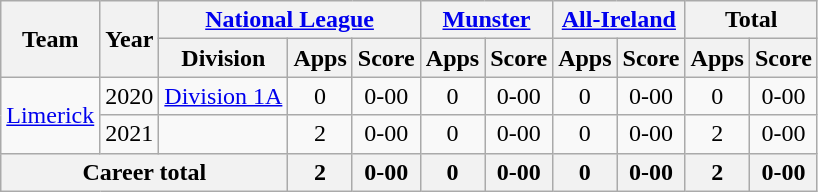<table class="wikitable" style="text-align:center">
<tr>
<th rowspan="2">Team</th>
<th rowspan="2">Year</th>
<th colspan="3"><a href='#'>National League</a></th>
<th colspan="2"><a href='#'>Munster</a></th>
<th colspan="2"><a href='#'>All-Ireland</a></th>
<th colspan="2">Total</th>
</tr>
<tr>
<th>Division</th>
<th>Apps</th>
<th>Score</th>
<th>Apps</th>
<th>Score</th>
<th>Apps</th>
<th>Score</th>
<th>Apps</th>
<th>Score</th>
</tr>
<tr>
<td rowspan="2"><a href='#'>Limerick</a></td>
<td>2020</td>
<td rowspan="1"><a href='#'>Division 1A</a></td>
<td>0</td>
<td>0-00</td>
<td>0</td>
<td>0-00</td>
<td>0</td>
<td>0-00</td>
<td>0</td>
<td>0-00</td>
</tr>
<tr>
<td>2021</td>
<td></td>
<td>2</td>
<td>0-00</td>
<td>0</td>
<td>0-00</td>
<td>0</td>
<td>0-00</td>
<td>2</td>
<td>0-00</td>
</tr>
<tr>
<th colspan="3">Career total</th>
<th>2</th>
<th>0-00</th>
<th>0</th>
<th>0-00</th>
<th>0</th>
<th>0-00</th>
<th>2</th>
<th>0-00</th>
</tr>
</table>
